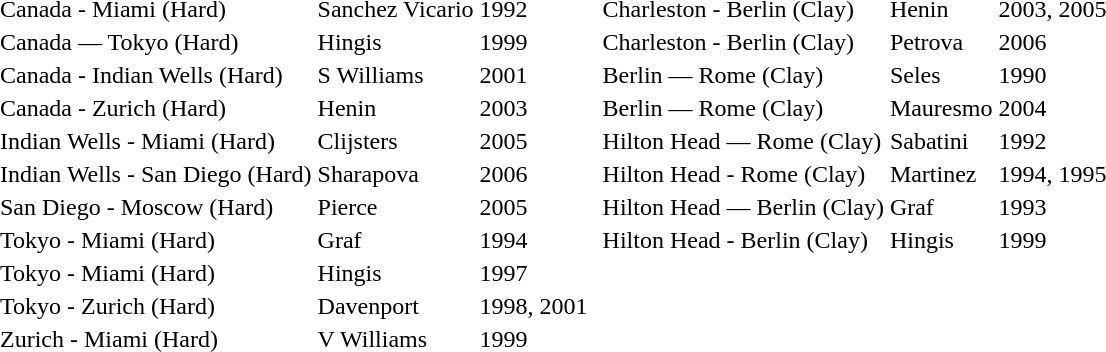<table>
<tr valign=top>
<td><br><table class=wikitable_sortable>
<tr>
<td>Canada - Miami (Hard)</td>
<td> Sanchez Vicario</td>
<td>1992</td>
</tr>
<tr>
<td>Canada — Tokyo (Hard)</td>
<td> Hingis</td>
<td>1999</td>
</tr>
<tr>
<td>Canada - Indian Wells (Hard)</td>
<td> S Williams</td>
<td>2001</td>
</tr>
<tr>
<td>Canada - Zurich (Hard)</td>
<td> Henin</td>
<td>2003</td>
</tr>
<tr>
<td>Indian Wells - Miami (Hard)</td>
<td> Clijsters</td>
<td>2005</td>
</tr>
<tr>
<td>Indian Wells - San Diego (Hard)</td>
<td> Sharapova</td>
<td>2006</td>
</tr>
<tr>
<td>San Diego - Moscow (Hard)</td>
<td> Pierce</td>
<td>2005</td>
</tr>
<tr>
<td>Tokyo - Miami (Hard)</td>
<td> Graf</td>
<td>1994</td>
</tr>
<tr>
<td>Tokyo - Miami (Hard)</td>
<td> Hingis</td>
<td>1997</td>
</tr>
<tr>
<td>Tokyo - Zurich (Hard)</td>
<td> Davenport</td>
<td>1998, 2001</td>
</tr>
<tr>
<td>Zurich - Miami (Hard)</td>
<td> V Williams</td>
<td>1999</td>
</tr>
<tr>
</tr>
</table>
</td>
<td><br><table class=wikitable_sortable>
<tr>
<td>Charleston - Berlin (Clay)</td>
<td> Henin</td>
<td>2003, 2005</td>
</tr>
<tr>
<td>Charleston - Berlin (Clay)</td>
<td> Petrova</td>
<td>2006</td>
</tr>
<tr>
<td>Berlin — Rome (Clay)</td>
<td> Seles</td>
<td>1990</td>
</tr>
<tr>
<td>Berlin — Rome (Clay)</td>
<td> Mauresmo</td>
<td>2004</td>
</tr>
<tr>
<td>Hilton Head — Rome (Clay)</td>
<td> Sabatini</td>
<td>1992</td>
</tr>
<tr>
<td>Hilton Head - Rome (Clay)</td>
<td> Martinez</td>
<td>1994, 1995</td>
</tr>
<tr>
<td>Hilton Head — Berlin (Clay)</td>
<td> Graf</td>
<td>1993</td>
</tr>
<tr>
<td>Hilton Head - Berlin (Clay)</td>
<td> Hingis</td>
<td>1999</td>
</tr>
<tr>
</tr>
</table>
</td>
</tr>
</table>
